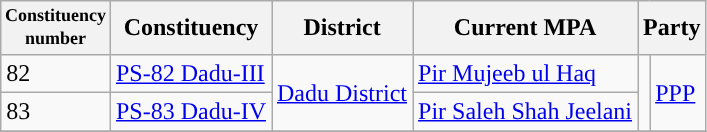<table class="wikitable">
<tr>
<th width="50px" style="font-size:75%">Constituency number</th>
<th>Constituency</th>
<th>District</th>
<th>Current MPA</th>
<th colspan="2">Party</th>
</tr>
<tr>
<td>82</td>
<td><a href='#'>PS-82 Dadu-III</a></td>
<td rowspan="2"><a href='#'>Dadu District</a></td>
<td><a href='#'>Pir Mujeeb ul Haq</a></td>
<td rowspan="2"></td>
<td rowspan="2"><a href='#'>PPP</a></td>
</tr>
<tr>
<td>83</td>
<td><a href='#'>PS-83 Dadu-IV</a></td>
<td><a href='#'>Pir Saleh Shah Jeelani</a></td>
</tr>
<tr>
</tr>
</table>
